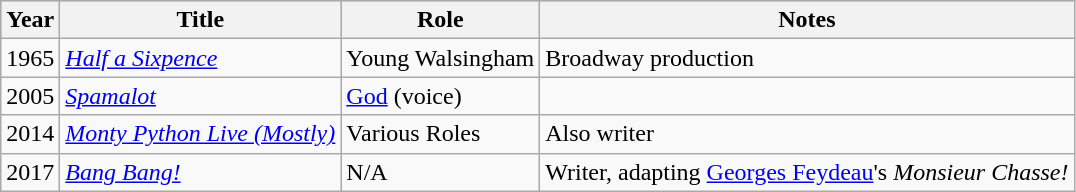<table class="wikitable sortable">
<tr style="background:#b0c4de; text-align:center;">
<th>Year</th>
<th>Title</th>
<th>Role</th>
<th>Notes</th>
</tr>
<tr>
<td>1965</td>
<td><em><a href='#'>Half a Sixpence</a></em></td>
<td>Young Walsingham</td>
<td>Broadway production</td>
</tr>
<tr>
<td>2005</td>
<td><em><a href='#'>Spamalot</a></em></td>
<td><a href='#'>God</a> (voice)</td>
<td></td>
</tr>
<tr>
<td>2014</td>
<td><em><a href='#'>Monty Python Live (Mostly)</a></em></td>
<td>Various Roles</td>
<td>Also writer</td>
</tr>
<tr>
<td>2017</td>
<td><em><a href='#'>Bang Bang!</a></em></td>
<td>N/A</td>
<td>Writer, adapting <a href='#'>Georges Feydeau</a>'s <em>Monsieur Chasse!</em></td>
</tr>
</table>
